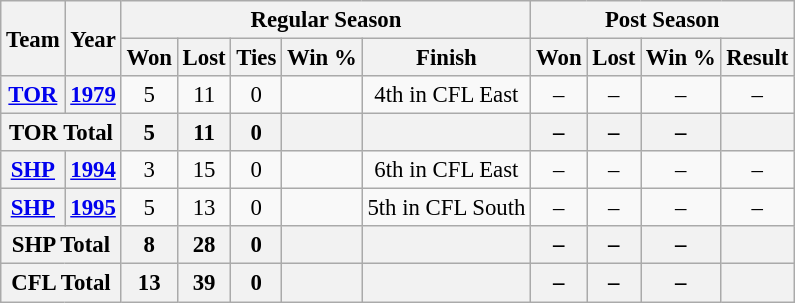<table class="wikitable" style="font-size: 95%; text-align:center;">
<tr>
<th rowspan="2">Team</th>
<th rowspan="2">Year</th>
<th colspan="5">Regular Season</th>
<th colspan="4">Post Season</th>
</tr>
<tr>
<th>Won</th>
<th>Lost</th>
<th>Ties</th>
<th>Win %</th>
<th>Finish</th>
<th>Won</th>
<th>Lost</th>
<th>Win %</th>
<th>Result</th>
</tr>
<tr>
<th><a href='#'>TOR</a></th>
<th><a href='#'>1979</a></th>
<td>5</td>
<td>11</td>
<td>0</td>
<td></td>
<td>4th in CFL East</td>
<td>–</td>
<td>–</td>
<td>–</td>
<td>–</td>
</tr>
<tr>
<th colspan="2">TOR Total</th>
<th>5</th>
<th>11</th>
<th>0</th>
<th></th>
<th></th>
<th>–</th>
<th>–</th>
<th>–</th>
<th></th>
</tr>
<tr>
<th><a href='#'>SHP</a></th>
<th><a href='#'>1994</a></th>
<td>3</td>
<td>15</td>
<td>0</td>
<td></td>
<td>6th in CFL East</td>
<td>–</td>
<td>–</td>
<td>–</td>
<td>–</td>
</tr>
<tr>
<th><a href='#'>SHP</a></th>
<th><a href='#'>1995</a></th>
<td>5</td>
<td>13</td>
<td>0</td>
<td></td>
<td>5th in CFL South</td>
<td>–</td>
<td>–</td>
<td>–</td>
<td>–</td>
</tr>
<tr>
<th colspan="2">SHP Total</th>
<th>8</th>
<th>28</th>
<th>0</th>
<th></th>
<th></th>
<th>–</th>
<th>–</th>
<th>–</th>
<th></th>
</tr>
<tr>
<th colspan="2">CFL Total</th>
<th>13</th>
<th>39</th>
<th>0</th>
<th></th>
<th></th>
<th>–</th>
<th>–</th>
<th>–</th>
<th></th>
</tr>
</table>
